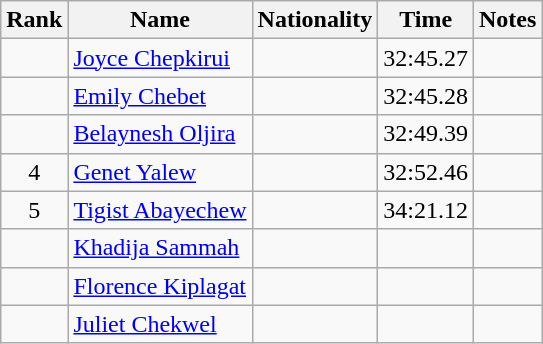<table class="wikitable sortable" style="text-align:center">
<tr>
<th>Rank</th>
<th>Name</th>
<th>Nationality</th>
<th>Time</th>
<th>Notes</th>
</tr>
<tr>
<td></td>
<td align=left><a href='#'>Joyce Chepkirui</a></td>
<td align=left></td>
<td>32:45.27</td>
<td></td>
</tr>
<tr>
<td></td>
<td align=left><a href='#'>Emily Chebet</a></td>
<td align=left></td>
<td>32:45.28</td>
<td></td>
</tr>
<tr>
<td></td>
<td align=left><a href='#'>Belaynesh Oljira</a></td>
<td align=left></td>
<td>32:49.39</td>
<td></td>
</tr>
<tr>
<td>4</td>
<td align=left><a href='#'>Genet Yalew</a></td>
<td align=left></td>
<td>32:52.46</td>
<td></td>
</tr>
<tr>
<td>5</td>
<td align=left><a href='#'>Tigist Abayechew</a></td>
<td align=left></td>
<td>34:21.12</td>
<td></td>
</tr>
<tr>
<td></td>
<td align=left><a href='#'>Khadija Sammah</a></td>
<td align=left></td>
<td></td>
<td></td>
</tr>
<tr>
<td></td>
<td align=left><a href='#'>Florence Kiplagat</a></td>
<td align=left></td>
<td></td>
<td></td>
</tr>
<tr>
<td></td>
<td align=left><a href='#'>Juliet Chekwel</a></td>
<td align=left></td>
<td></td>
<td></td>
</tr>
</table>
